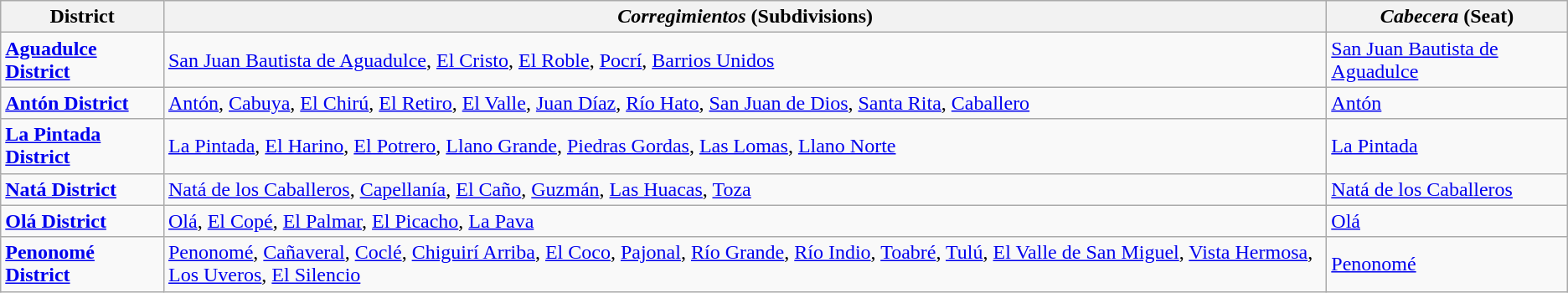<table class="wikitable">
<tr>
<th>District</th>
<th><em>Corregimientos</em> (Subdivisions)</th>
<th><em>Cabecera</em> (Seat)</th>
</tr>
<tr>
<td><strong><a href='#'>Aguadulce District</a></strong></td>
<td><a href='#'>San Juan Bautista de Aguadulce</a>, <a href='#'>El Cristo</a>, <a href='#'>El Roble</a>, <a href='#'>Pocrí</a>, <a href='#'>Barrios Unidos</a></td>
<td><a href='#'>San Juan Bautista de Aguadulce</a></td>
</tr>
<tr>
<td><strong><a href='#'>Antón District</a></strong></td>
<td><a href='#'>Antón</a>, <a href='#'>Cabuya</a>, <a href='#'>El Chirú</a>, <a href='#'>El Retiro</a>, <a href='#'>El Valle</a>, <a href='#'>Juan Díaz</a>, <a href='#'>Río Hato</a>, <a href='#'>San Juan de Dios</a>, <a href='#'>Santa Rita</a>, <a href='#'>Caballero</a></td>
<td><a href='#'>Antón</a></td>
</tr>
<tr>
<td><strong><a href='#'>La Pintada District</a></strong></td>
<td><a href='#'>La Pintada</a>, <a href='#'>El Harino</a>, <a href='#'>El Potrero</a>, <a href='#'>Llano Grande</a>, <a href='#'>Piedras Gordas</a>, <a href='#'>Las Lomas</a>, <a href='#'>Llano Norte</a></td>
<td><a href='#'>La Pintada</a></td>
</tr>
<tr>
<td><strong><a href='#'>Natá District</a></strong></td>
<td><a href='#'>Natá de los Caballeros</a>, <a href='#'>Capellanía</a>, <a href='#'>El Caño</a>, <a href='#'>Guzmán</a>, <a href='#'>Las Huacas</a>, <a href='#'>Toza</a></td>
<td><a href='#'>Natá de los Caballeros</a></td>
</tr>
<tr>
<td><strong><a href='#'>Olá District</a></strong></td>
<td><a href='#'>Olá</a>, <a href='#'>El Copé</a>, <a href='#'>El Palmar</a>, <a href='#'>El Picacho</a>, <a href='#'>La Pava</a></td>
<td><a href='#'>Olá</a></td>
</tr>
<tr>
<td><strong><a href='#'>Penonomé District</a></strong></td>
<td><a href='#'>Penonomé</a>, <a href='#'>Cañaveral</a>, <a href='#'>Coclé</a>, <a href='#'>Chiguirí Arriba</a>, <a href='#'>El Coco</a>, <a href='#'>Pajonal</a>, <a href='#'>Río Grande</a>, <a href='#'>Río Indio</a>, <a href='#'>Toabré</a>, <a href='#'>Tulú</a>, <a href='#'>El Valle de San Miguel</a>, <a href='#'>Vista Hermosa</a>, <a href='#'>Los Uveros</a>, <a href='#'>El Silencio</a></td>
<td><a href='#'>Penonomé</a></td>
</tr>
</table>
